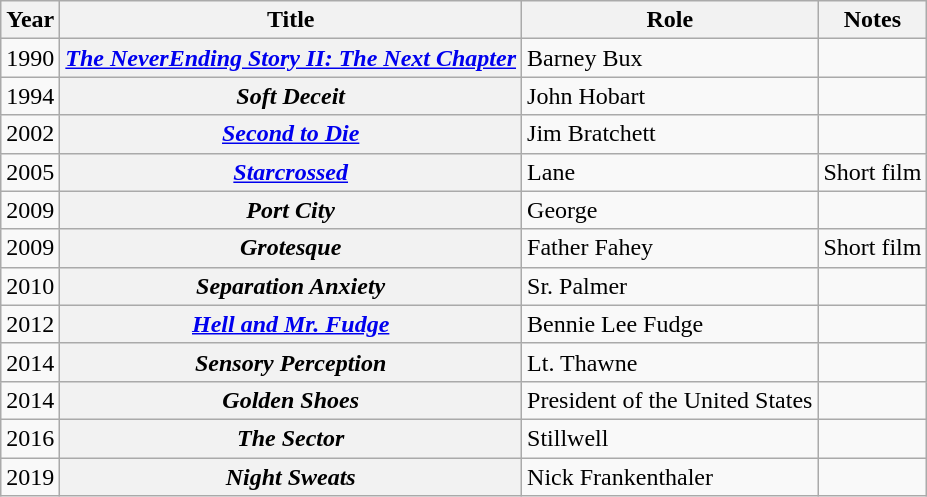<table class="wikitable plainrowheaders sortable">
<tr>
<th scope="col">Year</th>
<th scope="col">Title</th>
<th scope="col">Role</th>
<th scope="col" class="unsortable">Notes</th>
</tr>
<tr>
<td>1990</td>
<th scope="row"><em><a href='#'>The NeverEnding Story II: The Next Chapter</a></em></th>
<td>Barney Bux</td>
<td></td>
</tr>
<tr>
<td>1994</td>
<th scope="row"><em>Soft Deceit</em></th>
<td>John Hobart</td>
<td></td>
</tr>
<tr>
<td>2002</td>
<th scope="row"><em><a href='#'>Second to Die</a></em></th>
<td>Jim Bratchett</td>
<td></td>
</tr>
<tr>
<td>2005</td>
<th scope="row"><em><a href='#'>Starcrossed</a></em></th>
<td>Lane</td>
<td>Short film</td>
</tr>
<tr>
<td>2009</td>
<th scope="row"><em>Port City</em></th>
<td>George</td>
<td></td>
</tr>
<tr>
<td>2009</td>
<th scope="row"><em>Grotesque</em></th>
<td>Father Fahey</td>
<td>Short film</td>
</tr>
<tr>
<td>2010</td>
<th scope="row"><em>Separation Anxiety</em></th>
<td>Sr. Palmer</td>
<td></td>
</tr>
<tr>
<td>2012</td>
<th scope="row"><em><a href='#'>Hell and Mr. Fudge</a></em></th>
<td>Bennie Lee Fudge</td>
<td></td>
</tr>
<tr>
<td>2014</td>
<th scope="row"><em>Sensory Perception</em></th>
<td>Lt. Thawne</td>
<td></td>
</tr>
<tr>
<td>2014</td>
<th scope="row"><em>Golden Shoes</em></th>
<td>President of the United States</td>
<td></td>
</tr>
<tr>
<td>2016</td>
<th scope="row"><em>The Sector</em></th>
<td>Stillwell</td>
<td></td>
</tr>
<tr>
<td>2019</td>
<th scope="row"><em>Night Sweats</em></th>
<td>Nick Frankenthaler</td>
<td></td>
</tr>
</table>
